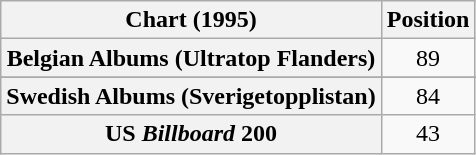<table class="wikitable plainrowheaders">
<tr>
<th>Chart (1995)</th>
<th>Position</th>
</tr>
<tr>
<th scope="row">Belgian Albums (Ultratop Flanders)</th>
<td style="text-align:center;">89</td>
</tr>
<tr>
</tr>
<tr>
<th scope="row">Swedish Albums (Sverigetopplistan)</th>
<td style="text-align:center;">84</td>
</tr>
<tr>
<th scope="row">US <em>Billboard</em> 200</th>
<td style="text-align:center;">43</td>
</tr>
</table>
